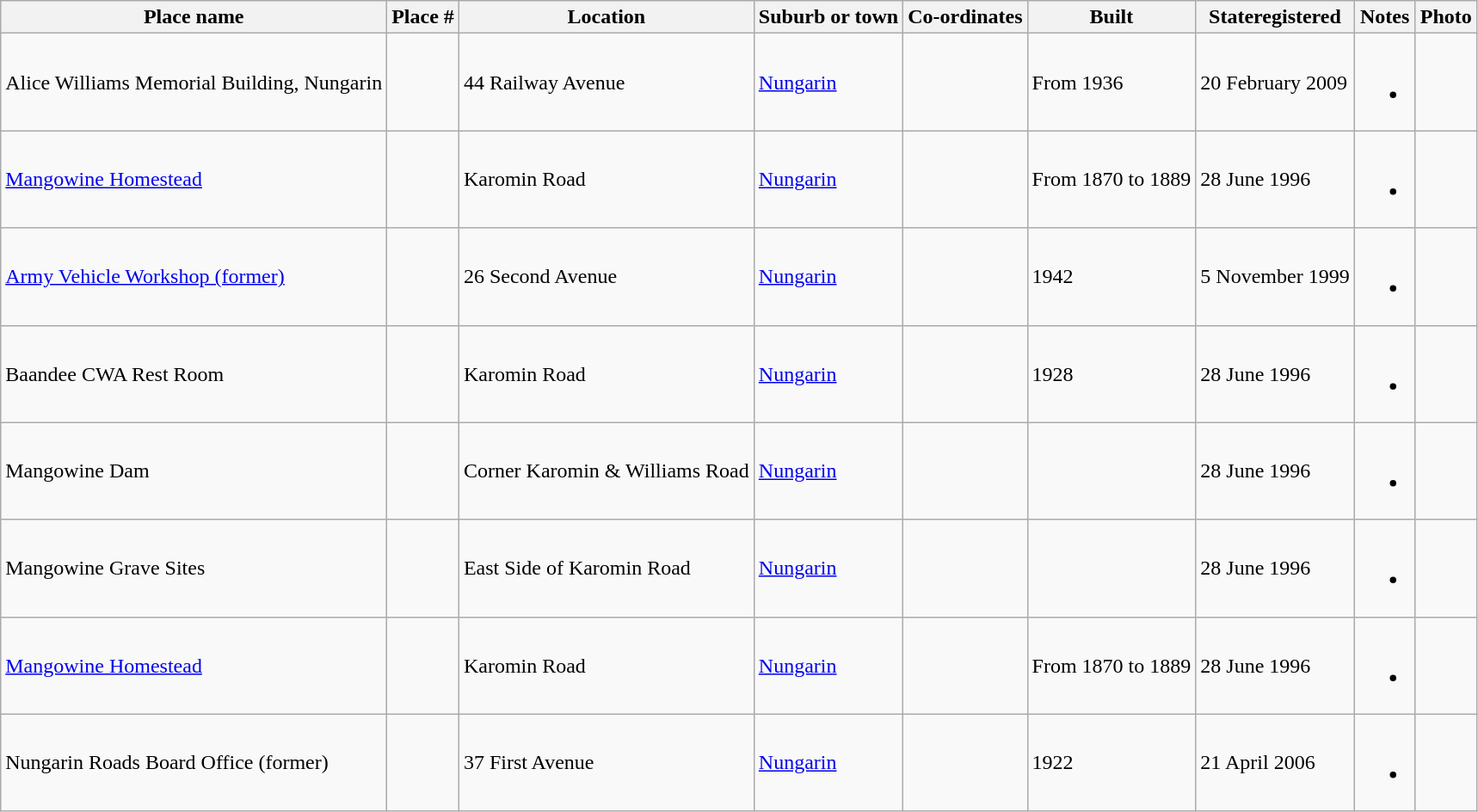<table class="wikitable sortable">
<tr>
<th>Place name</th>
<th>Place #</th>
<th>Location</th>
<th>Suburb or town</th>
<th>Co-ordinates</th>
<th>Built</th>
<th>Stateregistered</th>
<th class="unsortable">Notes</th>
<th class="unsortable">Photo</th>
</tr>
<tr>
<td>Alice Williams Memorial Building, Nungarin</td>
<td></td>
<td>44 Railway Avenue</td>
<td><a href='#'>Nungarin</a></td>
<td></td>
<td>From 1936</td>
<td>20 February 2009</td>
<td><br><ul><li></li></ul></td>
<td></td>
</tr>
<tr>
<td><a href='#'>Mangowine Homestead</a></td>
<td></td>
<td>Karomin Road</td>
<td><a href='#'>Nungarin</a></td>
<td></td>
<td>From 1870 to 1889</td>
<td>28 June 1996</td>
<td><br><ul><li></li></ul></td>
<td></td>
</tr>
<tr>
<td><a href='#'>Army Vehicle Workshop (former)</a></td>
<td></td>
<td>26 Second Avenue</td>
<td><a href='#'>Nungarin</a></td>
<td></td>
<td>1942</td>
<td>5 November 1999</td>
<td><br><ul><li></li></ul></td>
<td></td>
</tr>
<tr>
<td>Baandee CWA Rest Room</td>
<td></td>
<td>Karomin Road</td>
<td><a href='#'>Nungarin</a></td>
<td></td>
<td>1928</td>
<td>28 June 1996</td>
<td><br><ul><li></li></ul></td>
<td></td>
</tr>
<tr>
<td>Mangowine Dam</td>
<td></td>
<td>Corner Karomin & Williams Road</td>
<td><a href='#'>Nungarin</a></td>
<td></td>
<td></td>
<td>28 June 1996</td>
<td><br><ul><li></li></ul></td>
<td></td>
</tr>
<tr>
<td>Mangowine Grave Sites</td>
<td></td>
<td>East Side of Karomin Road</td>
<td><a href='#'>Nungarin</a></td>
<td></td>
<td></td>
<td>28 June 1996</td>
<td><br><ul><li></li></ul></td>
<td></td>
</tr>
<tr>
<td><a href='#'>Mangowine Homestead</a></td>
<td></td>
<td>Karomin Road</td>
<td><a href='#'>Nungarin</a></td>
<td></td>
<td>From 1870 to 1889</td>
<td>28 June 1996</td>
<td><br><ul><li></li></ul></td>
<td></td>
</tr>
<tr>
<td>Nungarin Roads Board Office (former)</td>
<td></td>
<td>37 First Avenue</td>
<td><a href='#'>Nungarin</a></td>
<td></td>
<td>1922</td>
<td>21 April 2006</td>
<td><br><ul><li></li></ul></td>
<td></td>
</tr>
</table>
